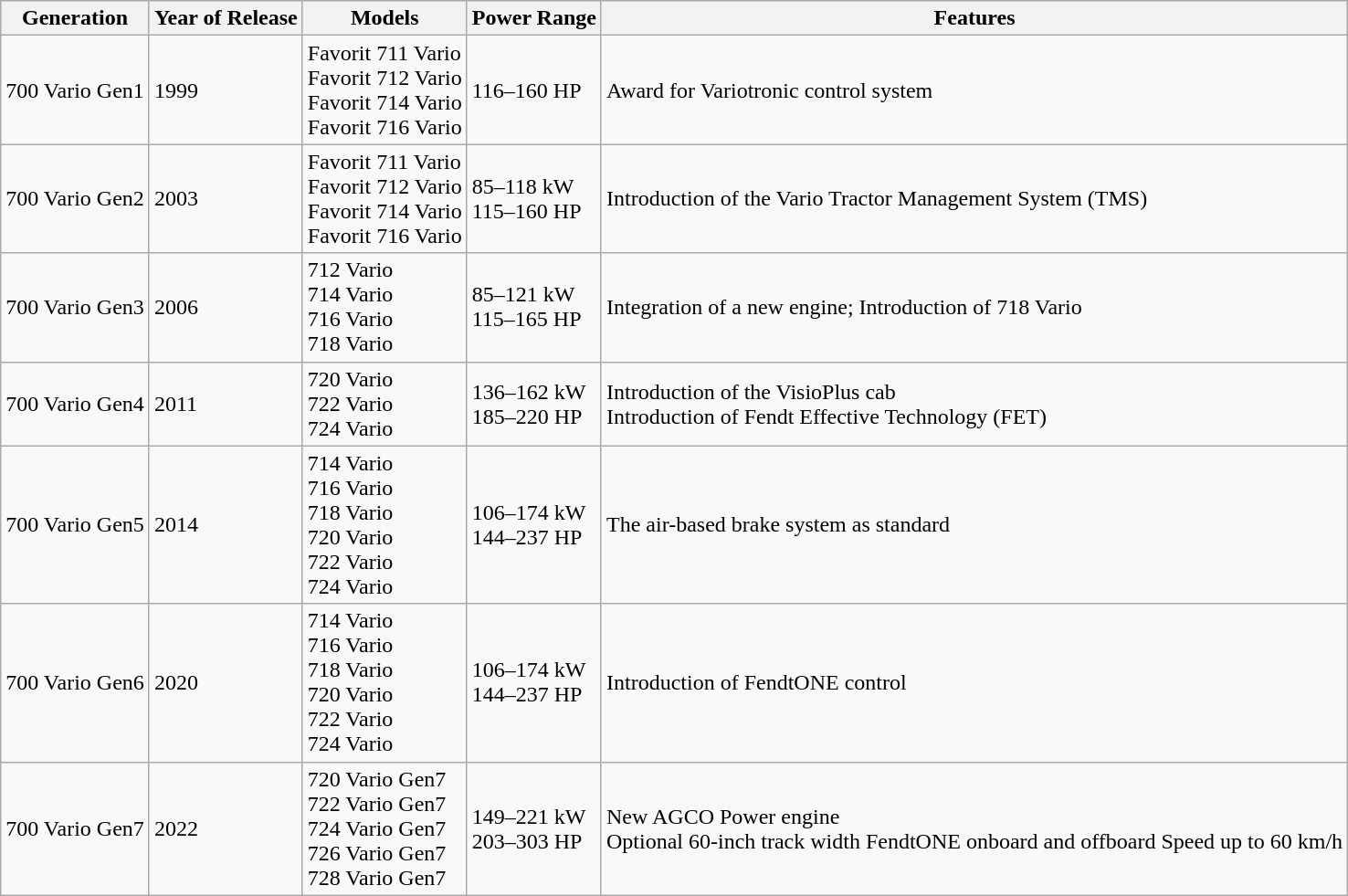<table class="wikitable">
<tr>
<th>Generation</th>
<th>Year of Release</th>
<th>Models</th>
<th>Power Range</th>
<th>Features</th>
</tr>
<tr>
<td>700 Vario Gen1</td>
<td>1999</td>
<td>Favorit 711 Vario<br>Favorit 712 Vario<br>Favorit 714 Vario<br>Favorit 716 Vario</td>
<td>116–160 HP</td>
<td>Award for Variotronic control system</td>
</tr>
<tr>
<td>700 Vario Gen2</td>
<td>2003</td>
<td>Favorit 711 Vario<br>Favorit 712 Vario<br>Favorit 714 Vario<br>Favorit 716 Vario</td>
<td>85–118 kW<br>115–160 HP</td>
<td>Introduction of the Vario Tractor Management System (TMS)</td>
</tr>
<tr>
<td>700 Vario Gen3</td>
<td>2006</td>
<td>712 Vario<br>714 Vario<br>716 Vario<br>718 Vario</td>
<td>85–121 kW<br>115–165 HP</td>
<td>Integration of a new engine; Introduction of 718 Vario</td>
</tr>
<tr>
<td>700 Vario Gen4</td>
<td>2011</td>
<td>720 Vario<br>722 Vario<br>724 Vario</td>
<td>136–162 kW<br>185–220 HP</td>
<td>Introduction of the VisioPlus cab<br>Introduction of Fendt Effective Technology (FET)</td>
</tr>
<tr>
<td>700 Vario Gen5</td>
<td>2014</td>
<td>714 Vario<br>716 Vario<br>718 Vario<br>720 Vario<br>722 Vario<br>724 Vario</td>
<td>106–174 kW<br>144–237 HP</td>
<td>The air-based brake system as standard</td>
</tr>
<tr>
<td>700 Vario Gen6</td>
<td>2020</td>
<td>714 Vario<br>716 Vario<br>718 Vario<br>720 Vario<br>722 Vario<br>724 Vario</td>
<td>106–174 kW<br>144–237 HP</td>
<td>Introduction of FendtONE control</td>
</tr>
<tr>
<td>700 Vario Gen7</td>
<td>2022</td>
<td>720 Vario Gen7<br>722 Vario Gen7<br>724 Vario Gen7<br>726 Vario Gen7<br>728 Vario Gen7</td>
<td>149–221 kW<br>203–303 HP</td>
<td>New AGCO Power engine<br>Optional 60-inch track width 
FendtONE onboard and offboard Speed up to 60 km/h</td>
</tr>
</table>
